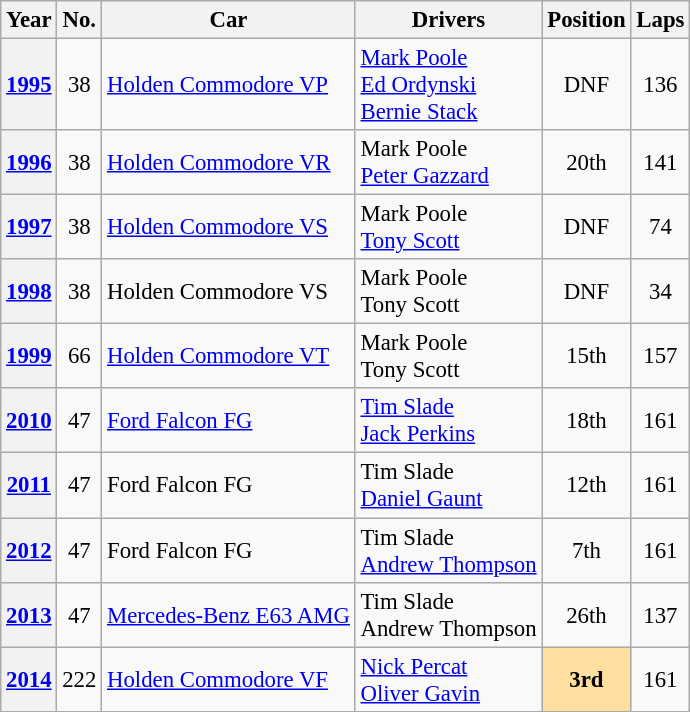<table class="wikitable" style="font-size: 95%;">
<tr>
<th>Year</th>
<th>No.</th>
<th>Car</th>
<th>Drivers</th>
<th>Position</th>
<th>Laps</th>
</tr>
<tr>
<th><a href='#'>1995</a></th>
<td align="center">38</td>
<td><a href='#'>Holden Commodore VP</a></td>
<td> <a href='#'>Mark Poole</a><br> <a href='#'>Ed Ordynski</a><br> <a href='#'>Bernie Stack</a></td>
<td align="center">DNF</td>
<td align="center">136</td>
</tr>
<tr>
<th><a href='#'>1996</a></th>
<td align="center">38</td>
<td><a href='#'>Holden Commodore VR</a></td>
<td> Mark Poole<br> <a href='#'>Peter Gazzard</a></td>
<td align="center">20th</td>
<td align="center">141</td>
</tr>
<tr>
<th><a href='#'>1997</a></th>
<td align="center">38</td>
<td><a href='#'>Holden Commodore VS</a></td>
<td> Mark Poole<br> <a href='#'>Tony Scott</a></td>
<td align="center">DNF</td>
<td align="center">74</td>
</tr>
<tr>
<th><a href='#'>1998</a></th>
<td align="center">38</td>
<td>Holden Commodore VS</td>
<td> Mark Poole<br> Tony Scott</td>
<td align="center">DNF</td>
<td align="center">34</td>
</tr>
<tr>
<th><a href='#'>1999</a></th>
<td align="center">66</td>
<td><a href='#'>Holden Commodore VT</a></td>
<td> Mark Poole<br> Tony Scott</td>
<td align="center">15th</td>
<td align="center">157</td>
</tr>
<tr>
<th><a href='#'>2010</a></th>
<td align="center">47</td>
<td><a href='#'>Ford Falcon FG</a></td>
<td> <a href='#'>Tim Slade</a><br> <a href='#'>Jack Perkins</a></td>
<td align="center">18th</td>
<td align="center">161</td>
</tr>
<tr>
<th><a href='#'>2011</a></th>
<td align="center">47</td>
<td>Ford Falcon FG</td>
<td> Tim Slade<br> <a href='#'>Daniel Gaunt</a></td>
<td align="center">12th</td>
<td align="center">161</td>
</tr>
<tr>
<th><a href='#'>2012</a></th>
<td align="center">47</td>
<td>Ford Falcon FG</td>
<td> Tim Slade<br> <a href='#'>Andrew Thompson</a></td>
<td align="center">7th</td>
<td align="center">161</td>
</tr>
<tr>
<th><a href='#'>2013</a></th>
<td align="center">47</td>
<td><a href='#'>Mercedes-Benz E63 AMG</a></td>
<td> Tim Slade<br> Andrew Thompson</td>
<td align="center">26th</td>
<td align="center">137</td>
</tr>
<tr>
<th><a href='#'>2014</a></th>
<td align="center">222</td>
<td><a href='#'>Holden Commodore VF</a></td>
<td> <a href='#'>Nick Percat</a><br> <a href='#'>Oliver Gavin</a></td>
<td align="center" style="background:#ffdf9f;"><strong>3rd</strong></td>
<td align="center">161</td>
</tr>
</table>
